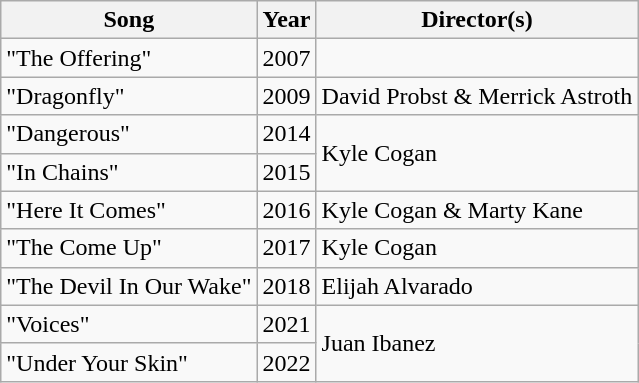<table class="wikitable">
<tr>
<th>Song</th>
<th>Year</th>
<th>Director(s)</th>
</tr>
<tr>
<td>"The Offering"</td>
<td>2007</td>
<td></td>
</tr>
<tr>
<td>"Dragonfly"</td>
<td>2009</td>
<td>David Probst & Merrick Astroth</td>
</tr>
<tr>
<td>"Dangerous"</td>
<td>2014</td>
<td rowspan="2">Kyle Cogan</td>
</tr>
<tr>
<td>"In Chains"</td>
<td>2015</td>
</tr>
<tr>
<td>"Here It Comes"</td>
<td>2016</td>
<td>Kyle Cogan & Marty Kane</td>
</tr>
<tr>
<td>"The Come Up"</td>
<td>2017</td>
<td>Kyle Cogan</td>
</tr>
<tr>
<td>"The Devil In Our Wake"</td>
<td>2018</td>
<td>Elijah Alvarado</td>
</tr>
<tr>
<td>"Voices"</td>
<td>2021</td>
<td rowspan="2">Juan Ibanez</td>
</tr>
<tr>
<td>"Under Your Skin"</td>
<td>2022</td>
</tr>
</table>
